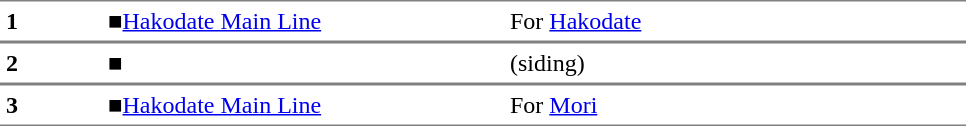<table table border=0 cellspacing=0 cellpadding=4>
<tr>
<td style="border-top:solid 1px gray; border-bottom:solid 1px gray;" width=60 rowspan=1><strong>1</strong></td>
<td style="border-top:solid 1px gray; border-bottom:solid 1px gray;" width=260><span>■</span><a href='#'>Hakodate Main Line</a></td>
<td style="border-top:solid 1px gray; border-bottom:solid 1px gray;" width=300>For <a href='#'>Hakodate</a></td>
</tr>
<tr>
<td style="border-top:solid 1px gray; border-bottom:solid 1px gray;" width=60 rowspan=1><strong>2</strong></td>
<td style="border-top:solid 1px gray; border-bottom:solid 1px gray;" width=260><span>■</span></td>
<td style="border-top:solid 1px gray; border-bottom:solid 1px gray;" width=300>(siding)</td>
</tr>
<tr>
<td style="border-top:solid 1px gray; border-bottom:solid 1px gray;" width=60 rowspan=1><strong>3</strong></td>
<td style="border-top:solid 1px gray; border-bottom:solid 1px gray;" width=260><span>■</span><a href='#'>Hakodate Main Line</a></td>
<td style="border-top:solid 1px gray; border-bottom:solid 1px gray;" width=300>For <a href='#'>Mori</a></td>
</tr>
</table>
